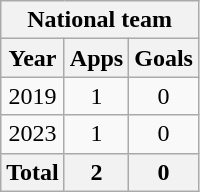<table class="wikitable" style="text-align:center">
<tr>
<th colspan=3>National team</th>
</tr>
<tr>
<th>Year</th>
<th>Apps</th>
<th>Goals</th>
</tr>
<tr>
<td>2019</td>
<td>1</td>
<td>0</td>
</tr>
<tr>
<td>2023</td>
<td>1</td>
<td>0</td>
</tr>
<tr>
<th>Total</th>
<th>2</th>
<th>0</th>
</tr>
</table>
